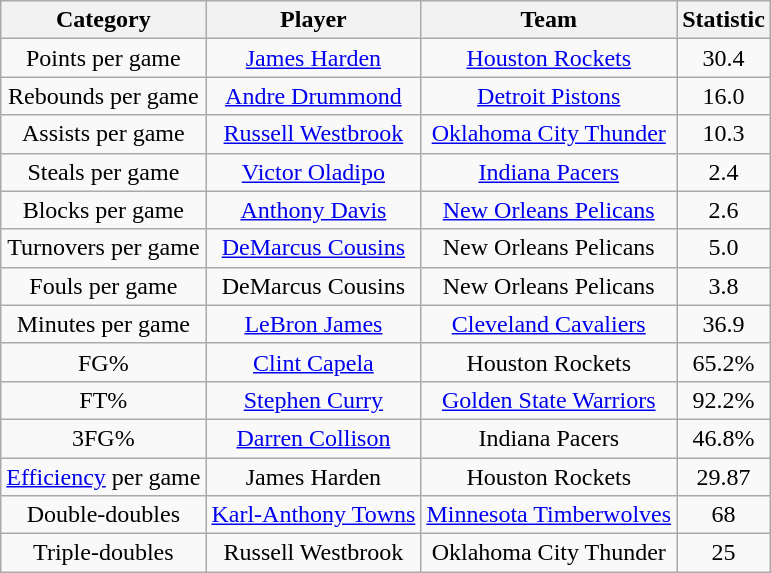<table class="wikitable" style="text-align:center">
<tr>
<th>Category</th>
<th>Player</th>
<th>Team</th>
<th>Statistic</th>
</tr>
<tr>
<td>Points per game</td>
<td><a href='#'>James Harden</a></td>
<td><a href='#'>Houston Rockets</a></td>
<td>30.4</td>
</tr>
<tr>
<td>Rebounds per game</td>
<td><a href='#'>Andre Drummond</a></td>
<td><a href='#'>Detroit Pistons</a></td>
<td>16.0</td>
</tr>
<tr>
<td>Assists per game</td>
<td><a href='#'>Russell Westbrook</a></td>
<td><a href='#'>Oklahoma City Thunder</a></td>
<td>10.3</td>
</tr>
<tr>
<td>Steals per game</td>
<td><a href='#'>Victor Oladipo</a></td>
<td><a href='#'>Indiana Pacers</a></td>
<td>2.4</td>
</tr>
<tr>
<td>Blocks per game</td>
<td><a href='#'>Anthony Davis</a></td>
<td><a href='#'>New Orleans Pelicans</a></td>
<td>2.6</td>
</tr>
<tr>
<td>Turnovers per game</td>
<td><a href='#'>DeMarcus Cousins</a></td>
<td>New Orleans Pelicans</td>
<td>5.0</td>
</tr>
<tr>
<td>Fouls per game</td>
<td>DeMarcus Cousins</td>
<td>New Orleans Pelicans</td>
<td>3.8</td>
</tr>
<tr>
<td>Minutes per game</td>
<td><a href='#'>LeBron James</a></td>
<td><a href='#'>Cleveland Cavaliers</a></td>
<td>36.9</td>
</tr>
<tr>
<td>FG%</td>
<td><a href='#'>Clint Capela</a></td>
<td>Houston Rockets</td>
<td>65.2%</td>
</tr>
<tr>
<td>FT%</td>
<td><a href='#'>Stephen Curry</a></td>
<td><a href='#'>Golden State Warriors</a></td>
<td>92.2%</td>
</tr>
<tr>
<td>3FG%</td>
<td><a href='#'>Darren Collison</a></td>
<td>Indiana Pacers</td>
<td>46.8%</td>
</tr>
<tr>
<td><a href='#'>Efficiency</a> per game</td>
<td>James Harden</td>
<td>Houston Rockets</td>
<td>29.87</td>
</tr>
<tr>
<td>Double-doubles</td>
<td><a href='#'>Karl-Anthony Towns</a></td>
<td><a href='#'>Minnesota Timberwolves</a></td>
<td>68</td>
</tr>
<tr>
<td>Triple-doubles</td>
<td>Russell Westbrook</td>
<td>Oklahoma City Thunder</td>
<td>25</td>
</tr>
</table>
